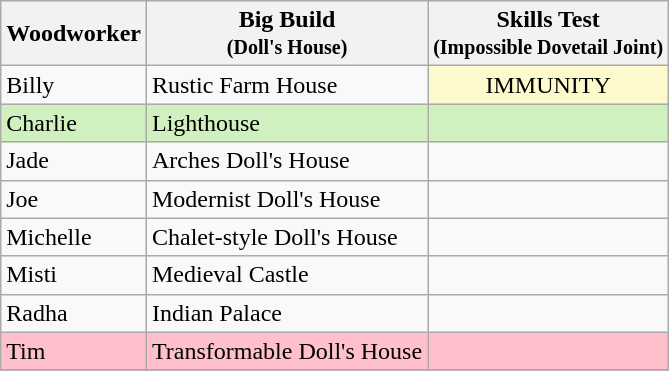<table class="wikitable" style="text-align:center;">
<tr>
<th>Woodworker</th>
<th>Big Build<br><small>(Doll's House)</small></th>
<th>Skills Test<br><small>(Impossible Dovetail Joint)</small></th>
</tr>
<tr>
<td align="left">Billy</td>
<td align="left">Rustic Farm House</td>
<td colspan="1" style="background:lemonchiffon;">IMMUNITY</td>
</tr>
<tr style="background:#d0f0c0;">
<td align="left">Charlie</td>
<td align="left">Lighthouse</td>
<td></td>
</tr>
<tr>
<td align="left">Jade</td>
<td align="left">Arches Doll's House</td>
<td></td>
</tr>
<tr>
<td align="left">Joe</td>
<td align="left">Modernist Doll's House</td>
<td></td>
</tr>
<tr>
<td align="left">Michelle</td>
<td align="left">Chalet-style Doll's House</td>
<td></td>
</tr>
<tr>
<td align="left">Misti</td>
<td align="left">Medieval Castle</td>
<td></td>
</tr>
<tr>
<td align="left">Radha</td>
<td align="left">Indian Palace</td>
<td></td>
</tr>
<tr style="background:Pink;">
<td align="left">Tim</td>
<td align="left">Transformable Doll's House</td>
<td></td>
</tr>
<tr>
</tr>
</table>
